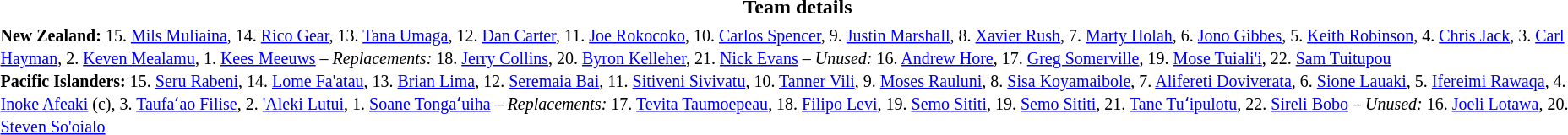<table border="0" width="100%" class="collapsible collapsed">
<tr>
<th>Team details</th>
</tr>
<tr>
<td><small><strong>New Zealand:</strong> 15. <a href='#'>Mils Muliaina</a>, 14. <a href='#'>Rico Gear</a>, 13. <a href='#'>Tana Umaga</a>, 12. <a href='#'>Dan Carter</a>, 11. <a href='#'>Joe Rokocoko</a>, 10. <a href='#'>Carlos Spencer</a>, 9. <a href='#'>Justin Marshall</a>, 8. <a href='#'>Xavier Rush</a>, 7. <a href='#'>Marty Holah</a>, 6. <a href='#'>Jono Gibbes</a>, 5. <a href='#'>Keith Robinson</a>, 4. <a href='#'>Chris Jack</a>, 3. <a href='#'>Carl Hayman</a>, 2. <a href='#'>Keven Mealamu</a>, 1. <a href='#'>Kees Meeuws</a> – <em>Replacements:</em> 18. <a href='#'>Jerry Collins</a>, 20. <a href='#'>Byron Kelleher</a>, 21. <a href='#'>Nick Evans</a> – <em>Unused:</em> 16. <a href='#'>Andrew Hore</a>, 17. <a href='#'>Greg Somerville</a>, 19. <a href='#'>Mose Tuiali'i</a>, 22. <a href='#'>Sam Tuitupou</a></small><br><small><strong>Pacific Islanders:</strong> 15. <a href='#'>Seru Rabeni</a>, 14. <a href='#'>Lome Fa'atau</a>, 13. <a href='#'>Brian Lima</a>, 12. <a href='#'>Seremaia Bai</a>, 11. <a href='#'>Sitiveni Sivivatu</a>, 10. <a href='#'>Tanner Vili</a>, 9. <a href='#'>Moses Rauluni</a>, 8. <a href='#'>Sisa Koyamaibole</a>, 7. <a href='#'>Alifereti Doviverata</a>, 6. <a href='#'>Sione Lauaki</a>, 5. <a href='#'>Ifereimi Rawaqa</a>, 4. <a href='#'>Inoke Afeaki</a> (c), 3. <a href='#'>Taufaʻao Filise</a>, 2. <a href='#'>'Aleki Lutui</a>, 1. <a href='#'>Soane Tongaʻuiha</a> – <em>Replacements:</em> 17. <a href='#'>Tevita Taumoepeau</a>, 18. <a href='#'>Filipo Levi</a>, 19. <a href='#'>Semo Sititi</a>, 19. <a href='#'>Semo Sititi</a>, 21. <a href='#'>Tane Tuʻipulotu</a>, 22. <a href='#'>Sireli Bobo</a> – <em>Unused:</em> 16. <a href='#'>Joeli Lotawa</a>, 20. <a href='#'>Steven So'oialo</a></small></td>
</tr>
</table>
